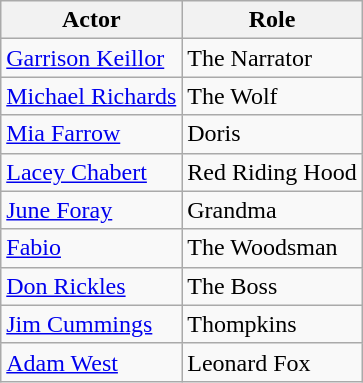<table class="wikitable">
<tr>
<th>Actor</th>
<th>Role</th>
</tr>
<tr>
<td><a href='#'>Garrison Keillor</a></td>
<td>The Narrator</td>
</tr>
<tr>
<td><a href='#'>Michael Richards</a></td>
<td>The Wolf</td>
</tr>
<tr>
<td><a href='#'>Mia Farrow</a></td>
<td>Doris</td>
</tr>
<tr>
<td><a href='#'>Lacey Chabert</a></td>
<td>Red Riding Hood</td>
</tr>
<tr>
<td><a href='#'>June Foray</a></td>
<td>Grandma</td>
</tr>
<tr>
<td><a href='#'>Fabio</a></td>
<td>The Woodsman</td>
</tr>
<tr>
<td><a href='#'>Don Rickles</a></td>
<td>The Boss</td>
</tr>
<tr>
<td><a href='#'>Jim Cummings</a></td>
<td>Thompkins</td>
</tr>
<tr>
<td><a href='#'>Adam West</a></td>
<td>Leonard Fox</td>
</tr>
</table>
